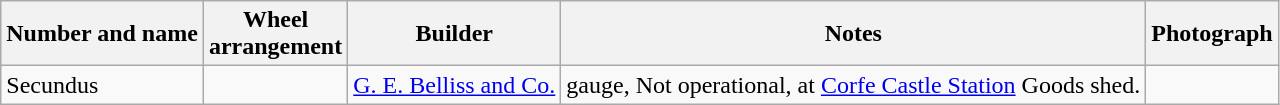<table class="wikitable">
<tr>
<th>Number and name</th>
<th>Wheel<br>arrangement</th>
<th>Builder</th>
<th>Notes</th>
<th>Photograph</th>
</tr>
<tr>
<td>Secundus</td>
<td></td>
<td><a href='#'>G. E. Belliss and Co.</a></td>
<td> gauge, Not operational, at <a href='#'>Corfe Castle Station</a> Goods shed.</td>
<td></td>
</tr>
</table>
